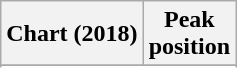<table class="wikitable sortable plainrowheaders" style="text-align:center">
<tr>
<th scope="col">Chart (2018)</th>
<th scope="col">Peak<br>position</th>
</tr>
<tr>
</tr>
<tr>
</tr>
</table>
